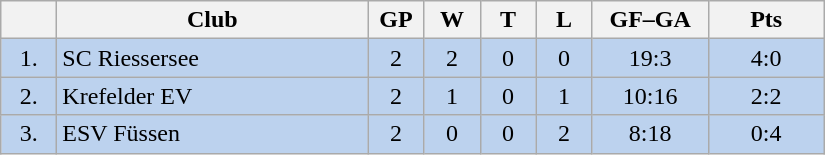<table class="wikitable">
<tr>
<th width="30"></th>
<th width="200">Club</th>
<th width="30">GP</th>
<th width="30">W</th>
<th width="30">T</th>
<th width="30">L</th>
<th width="70">GF–GA</th>
<th width="70">Pts</th>
</tr>
<tr bgcolor="#BCD2EE" align="center">
<td>1.</td>
<td align="left">SC Riessersee</td>
<td>2</td>
<td>2</td>
<td>0</td>
<td>0</td>
<td>19:3</td>
<td>4:0</td>
</tr>
<tr bgcolor=#BCD2EE align="center">
<td>2.</td>
<td align="left">Krefelder EV</td>
<td>2</td>
<td>1</td>
<td>0</td>
<td>1</td>
<td>10:16</td>
<td>2:2</td>
</tr>
<tr bgcolor=#BCD2EE align="center">
<td>3.</td>
<td align="left">ESV Füssen</td>
<td>2</td>
<td>0</td>
<td>0</td>
<td>2</td>
<td>8:18</td>
<td>0:4</td>
</tr>
</table>
